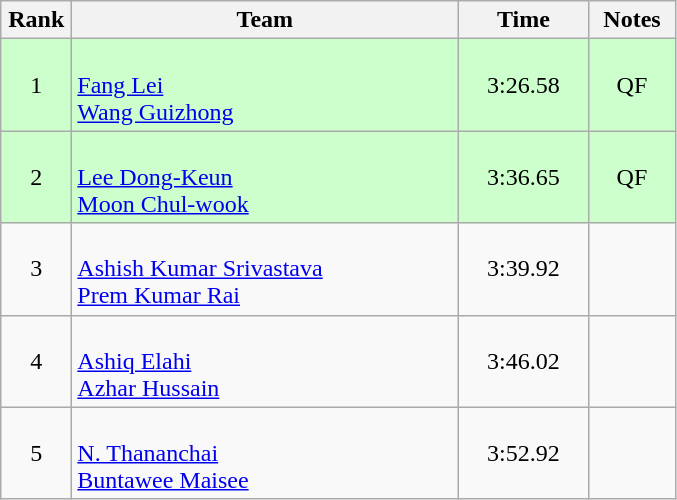<table class=wikitable style="text-align:center">
<tr>
<th width=40>Rank</th>
<th width=250>Team</th>
<th width=80>Time</th>
<th width=50>Notes</th>
</tr>
<tr bgcolor="ccffcc">
<td>1</td>
<td align=left><br><a href='#'>Fang Lei</a><br><a href='#'>Wang Guizhong</a></td>
<td>3:26.58</td>
<td>QF</td>
</tr>
<tr bgcolor="ccffcc">
<td>2</td>
<td align=left><br><a href='#'>Lee Dong-Keun</a><br><a href='#'>Moon Chul-wook</a></td>
<td>3:36.65</td>
<td>QF</td>
</tr>
<tr>
<td>3</td>
<td align=left><br><a href='#'>Ashish Kumar Srivastava</a><br><a href='#'>Prem Kumar Rai</a></td>
<td>3:39.92</td>
<td></td>
</tr>
<tr>
<td>4</td>
<td align=left><br><a href='#'>Ashiq Elahi</a><br><a href='#'>Azhar Hussain</a></td>
<td>3:46.02</td>
<td></td>
</tr>
<tr>
<td>5</td>
<td align=left><br><a href='#'>N. Thananchai</a><br><a href='#'>Buntawee Maisee</a></td>
<td>3:52.92</td>
<td></td>
</tr>
</table>
